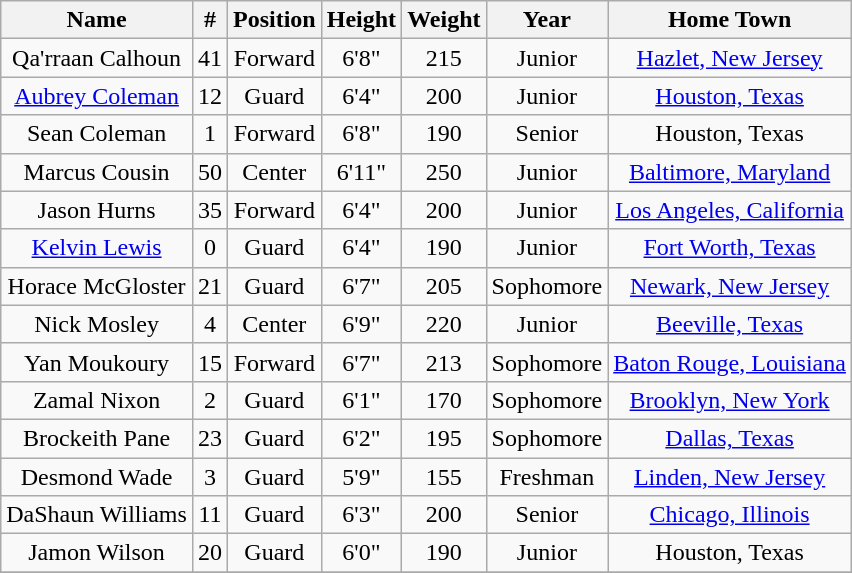<table class="wikitable" style="text-align: center;">
<tr>
<th>Name</th>
<th>#</th>
<th>Position</th>
<th>Height</th>
<th>Weight</th>
<th>Year</th>
<th>Home Town</th>
</tr>
<tr>
<td>Qa'rraan Calhoun</td>
<td>41</td>
<td>Forward</td>
<td>6'8"</td>
<td>215</td>
<td>Junior</td>
<td><a href='#'>Hazlet, New Jersey</a></td>
</tr>
<tr>
<td><a href='#'>Aubrey Coleman</a></td>
<td>12</td>
<td>Guard</td>
<td>6'4"</td>
<td>200</td>
<td>Junior</td>
<td><a href='#'>Houston, Texas</a></td>
</tr>
<tr>
<td>Sean Coleman</td>
<td>1</td>
<td>Forward</td>
<td>6'8"</td>
<td>190</td>
<td>Senior</td>
<td>Houston, Texas</td>
</tr>
<tr>
<td>Marcus Cousin</td>
<td>50</td>
<td>Center</td>
<td>6'11"</td>
<td>250</td>
<td>Junior</td>
<td><a href='#'>Baltimore, Maryland</a></td>
</tr>
<tr>
<td>Jason Hurns</td>
<td>35</td>
<td>Forward</td>
<td>6'4"</td>
<td>200</td>
<td>Junior</td>
<td><a href='#'>Los Angeles, California</a></td>
</tr>
<tr>
<td><a href='#'>Kelvin Lewis</a></td>
<td>0</td>
<td>Guard</td>
<td>6'4"</td>
<td>190</td>
<td>Junior</td>
<td><a href='#'>Fort Worth, Texas</a></td>
</tr>
<tr>
<td>Horace McGloster</td>
<td>21</td>
<td>Guard</td>
<td>6'7"</td>
<td>205</td>
<td>Sophomore</td>
<td><a href='#'>Newark, New Jersey</a></td>
</tr>
<tr>
<td>Nick Mosley</td>
<td>4</td>
<td>Center</td>
<td>6'9"</td>
<td>220</td>
<td>Junior</td>
<td><a href='#'>Beeville, Texas</a></td>
</tr>
<tr>
<td>Yan Moukoury</td>
<td>15</td>
<td>Forward</td>
<td>6'7"</td>
<td>213</td>
<td>Sophomore</td>
<td><a href='#'>Baton Rouge, Louisiana</a></td>
</tr>
<tr>
<td>Zamal Nixon</td>
<td>2</td>
<td>Guard</td>
<td>6'1"</td>
<td>170</td>
<td>Sophomore</td>
<td><a href='#'>Brooklyn, New York</a></td>
</tr>
<tr>
<td>Brockeith Pane</td>
<td>23</td>
<td>Guard</td>
<td>6'2"</td>
<td>195</td>
<td>Sophomore</td>
<td><a href='#'>Dallas, Texas</a></td>
</tr>
<tr>
<td>Desmond Wade</td>
<td>3</td>
<td>Guard</td>
<td>5'9"</td>
<td>155</td>
<td>Freshman</td>
<td><a href='#'>Linden, New Jersey</a></td>
</tr>
<tr>
<td>DaShaun Williams</td>
<td>11</td>
<td>Guard</td>
<td>6'3"</td>
<td>200</td>
<td>Senior</td>
<td><a href='#'>Chicago, Illinois</a></td>
</tr>
<tr>
<td>Jamon Wilson</td>
<td>20</td>
<td>Guard</td>
<td>6'0"</td>
<td>190</td>
<td>Junior</td>
<td>Houston, Texas</td>
</tr>
<tr>
</tr>
</table>
